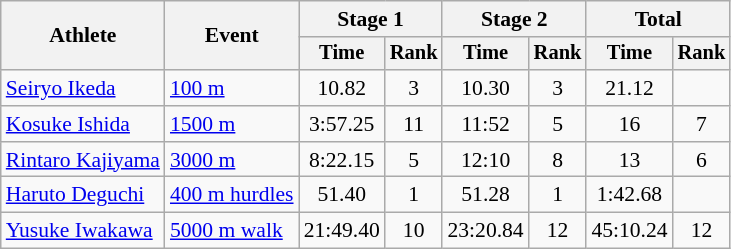<table class=wikitable style="font-size:90%">
<tr>
<th rowspan="2">Athlete</th>
<th rowspan="2">Event</th>
<th colspan="2">Stage 1</th>
<th colspan="2">Stage 2</th>
<th colspan="2">Total</th>
</tr>
<tr style="font-size:95%">
<th>Time</th>
<th>Rank</th>
<th>Time</th>
<th>Rank</th>
<th>Time</th>
<th>Rank</th>
</tr>
<tr align=center>
<td align=left><a href='#'>Seiryo Ikeda</a></td>
<td align=left><a href='#'>100 m</a></td>
<td>10.82</td>
<td>3</td>
<td>10.30</td>
<td>3</td>
<td>21.12</td>
<td></td>
</tr>
<tr align=center>
<td align=left><a href='#'>Kosuke Ishida</a></td>
<td align=left><a href='#'>1500 m</a></td>
<td>3:57.25</td>
<td>11</td>
<td>11:52</td>
<td>5</td>
<td>16</td>
<td>7</td>
</tr>
<tr align=center>
<td align=left><a href='#'>Rintaro Kajiyama</a></td>
<td align=left><a href='#'>3000 m</a></td>
<td>8:22.15</td>
<td>5</td>
<td>12:10</td>
<td>8</td>
<td>13</td>
<td>6</td>
</tr>
<tr align=center>
<td align=left><a href='#'>Haruto Deguchi</a></td>
<td align=left><a href='#'>400 m hurdles</a></td>
<td>51.40</td>
<td>1</td>
<td>51.28</td>
<td>1</td>
<td>1:42.68</td>
<td></td>
</tr>
<tr align=center>
<td align=left><a href='#'>Yusuke Iwakawa</a></td>
<td align=left><a href='#'>5000 m walk</a></td>
<td>21:49.40</td>
<td>10</td>
<td>23:20.84</td>
<td>12</td>
<td>45:10.24</td>
<td>12</td>
</tr>
</table>
